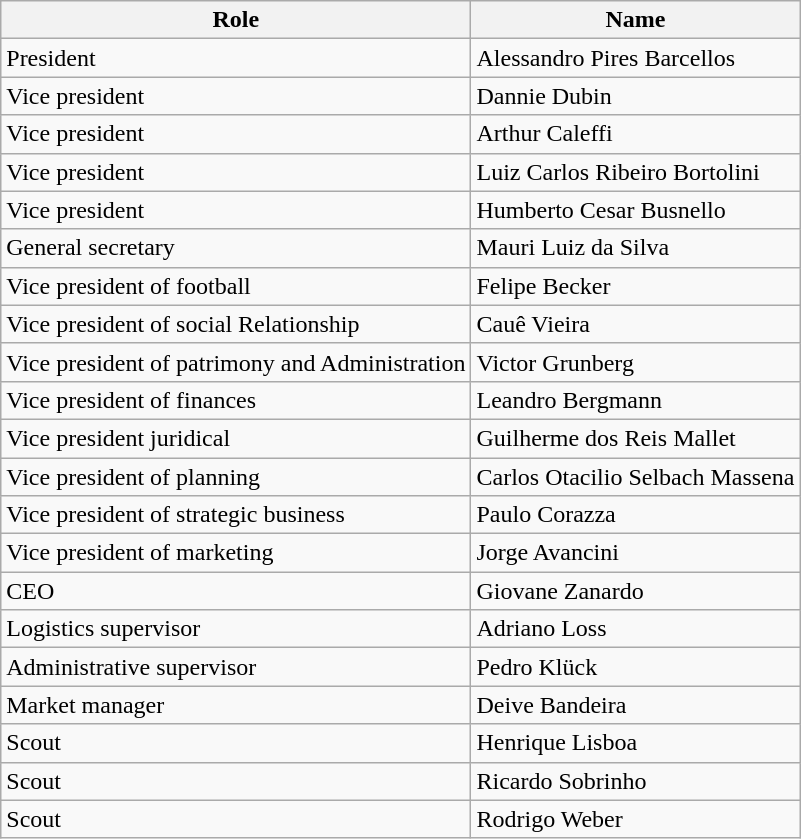<table class="wikitable">
<tr>
<th>Role</th>
<th>Name</th>
</tr>
<tr>
<td>President</td>
<td>Alessandro Pires Barcellos</td>
</tr>
<tr>
<td>Vice president</td>
<td>Dannie Dubin</td>
</tr>
<tr>
<td>Vice president</td>
<td>Arthur Caleffi</td>
</tr>
<tr>
<td>Vice president</td>
<td>Luiz Carlos Ribeiro Bortolini</td>
</tr>
<tr>
<td>Vice president</td>
<td>Humberto Cesar Busnello</td>
</tr>
<tr>
<td>General secretary</td>
<td>Mauri Luiz da Silva</td>
</tr>
<tr>
<td>Vice president of football</td>
<td>Felipe Becker</td>
</tr>
<tr>
<td>Vice president of social Relationship</td>
<td>Cauê Vieira</td>
</tr>
<tr>
<td>Vice president of patrimony and Administration</td>
<td>Victor Grunberg</td>
</tr>
<tr>
<td>Vice president of finances</td>
<td>Leandro Bergmann</td>
</tr>
<tr>
<td>Vice president juridical</td>
<td>Guilherme dos Reis Mallet</td>
</tr>
<tr>
<td>Vice president of planning</td>
<td>Carlos Otacilio Selbach Massena</td>
</tr>
<tr>
<td>Vice president of strategic business</td>
<td>Paulo Corazza</td>
</tr>
<tr>
<td>Vice president of marketing</td>
<td>Jorge Avancini</td>
</tr>
<tr>
<td>CEO</td>
<td>Giovane Zanardo</td>
</tr>
<tr>
<td>Logistics supervisor</td>
<td>Adriano Loss</td>
</tr>
<tr>
<td>Administrative supervisor</td>
<td>Pedro Klück</td>
</tr>
<tr>
<td>Market manager</td>
<td>Deive Bandeira</td>
</tr>
<tr>
<td>Scout</td>
<td>Henrique Lisboa</td>
</tr>
<tr>
<td>Scout</td>
<td>Ricardo Sobrinho</td>
</tr>
<tr>
<td>Scout</td>
<td>Rodrigo Weber</td>
</tr>
</table>
